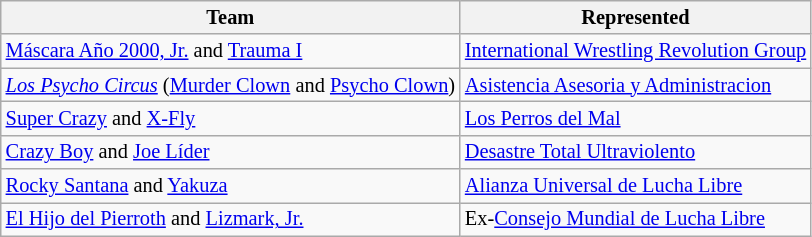<table style="font-size: 85%" class="wikitable sortable">
<tr>
<th><strong>Team</strong></th>
<th><strong>Represented</strong></th>
</tr>
<tr>
<td><a href='#'>Máscara Año 2000, Jr.</a> and <a href='#'>Trauma I</a></td>
<td><a href='#'>International Wrestling Revolution Group</a></td>
</tr>
<tr>
<td><em><a href='#'>Los Psycho Circus</a></em> (<a href='#'>Murder Clown</a> and <a href='#'>Psycho Clown</a>)</td>
<td><a href='#'>Asistencia Asesoria y Administracion</a></td>
</tr>
<tr>
<td><a href='#'>Super Crazy</a> and <a href='#'>X-Fly</a></td>
<td><a href='#'>Los Perros del Mal</a></td>
</tr>
<tr>
<td><a href='#'>Crazy Boy</a> and <a href='#'>Joe Líder</a></td>
<td><a href='#'>Desastre Total Ultraviolento</a></td>
</tr>
<tr>
<td><a href='#'>Rocky Santana</a> and <a href='#'>Yakuza</a></td>
<td><a href='#'>Alianza Universal de Lucha Libre</a></td>
</tr>
<tr>
<td><a href='#'>El Hijo del Pierroth</a> and <a href='#'>Lizmark, Jr.</a></td>
<td>Ex-<a href='#'>Consejo Mundial de Lucha Libre</a></td>
</tr>
</table>
